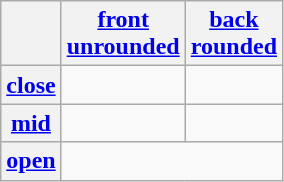<table class="wikitable" style="text-align:center">
<tr>
<th></th>
<th><a href='#'>front</a><br><a href='#'>unrounded</a></th>
<th><a href='#'>back</a><br><a href='#'>rounded</a></th>
</tr>
<tr>
<th><a href='#'>close</a></th>
<td></td>
<td></td>
</tr>
<tr>
<th><a href='#'>mid</a></th>
<td></td>
<td></td>
</tr>
<tr>
<th><a href='#'>open</a></th>
<td colspan=2></td>
</tr>
</table>
